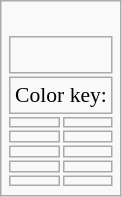<table class="wikitable floatright" style="";>
<tr>
<td><br><table class="floatright" style="font-size: 90%";>
<tr>
<td colspan=2><br></td>
</tr>
<tr>
<td colspan=2>Color key:</td>
</tr>
<tr>
<td></td>
<td></td>
</tr>
<tr>
<td></td>
<td></td>
</tr>
<tr>
<td></td>
<td></td>
</tr>
<tr>
<td></td>
<td></td>
</tr>
<tr>
<td></td>
<td></td>
</tr>
</table>
</td>
</tr>
</table>
